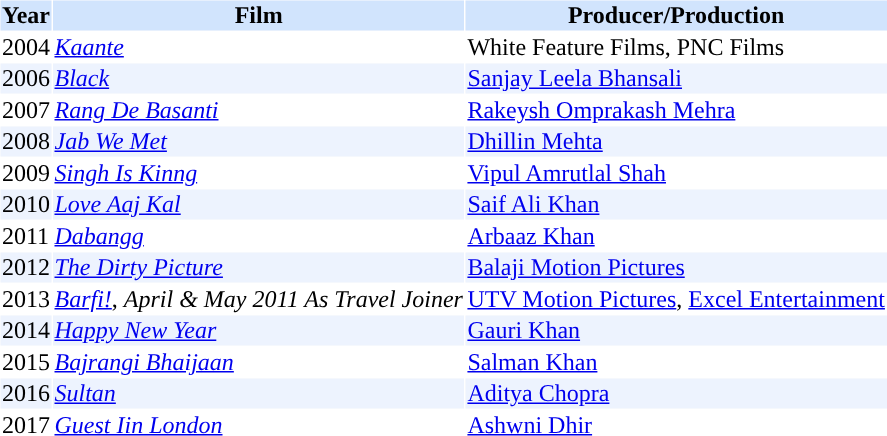<table cellspacing="1">
<tr bgcolor="#d1e4fd">
<th>Year</th>
<th>Film</th>
<th>Producer/Production</th>
</tr>
<tr>
<td>2004</td>
<td><em><a href='#'>Kaante</a></em></td>
<td>White Feature Films, PNC Films</td>
</tr>
<tr style="background:#edf3fe;">
<td>2006</td>
<td><em><a href='#'>Black</a></em></td>
<td><a href='#'>Sanjay Leela Bhansali</a></td>
</tr>
<tr>
<td>2007</td>
<td><em><a href='#'>Rang De Basanti</a></em></td>
<td><a href='#'>Rakeysh Omprakash Mehra</a></td>
</tr>
<tr style="background:#edf3fe;">
<td>2008</td>
<td><em><a href='#'>Jab We Met</a></em></td>
<td><a href='#'>Dhillin Mehta</a></td>
</tr>
<tr>
<td>2009</td>
<td><em><a href='#'>Singh Is Kinng</a></em></td>
<td><a href='#'>Vipul Amrutlal Shah</a></td>
</tr>
<tr style="background:#edf3fe;">
<td>2010</td>
<td><em><a href='#'>Love Aaj Kal</a></em></td>
<td><a href='#'>Saif Ali Khan</a></td>
</tr>
<tr>
<td>2011</td>
<td><em><a href='#'>Dabangg</a></em></td>
<td><a href='#'>Arbaaz Khan</a></td>
</tr>
<tr style="background:#edf3fe;">
<td>2012</td>
<td><em><a href='#'>The Dirty Picture</a></em></td>
<td><a href='#'>Balaji Motion Pictures</a></td>
</tr>
<tr>
<td>2013</td>
<td><em><a href='#'>Barfi!</a></em>, <em>April & May 2011 As Travel Joiner</em></td>
<td><a href='#'>UTV Motion Pictures</a>, <a href='#'>Excel Entertainment</a></td>
</tr>
<tr style="background:#edf3fe;">
<td>2014</td>
<td><em><a href='#'>Happy New Year</a></em></td>
<td><a href='#'>Gauri Khan</a></td>
</tr>
<tr>
<td>2015</td>
<td><em><a href='#'>Bajrangi Bhaijaan</a></em></td>
<td><a href='#'>Salman Khan</a></td>
</tr>
<tr style="background:#edf3fe">
<td>2016</td>
<td><em><a href='#'>Sultan</a></em></td>
<td><a href='#'>Aditya Chopra</a></td>
</tr>
<tr>
<td>2017</td>
<td><em><a href='#'>Guest Iin London</a></em></td>
<td><a href='#'>Ashwni Dhir</a></td>
</tr>
</table>
